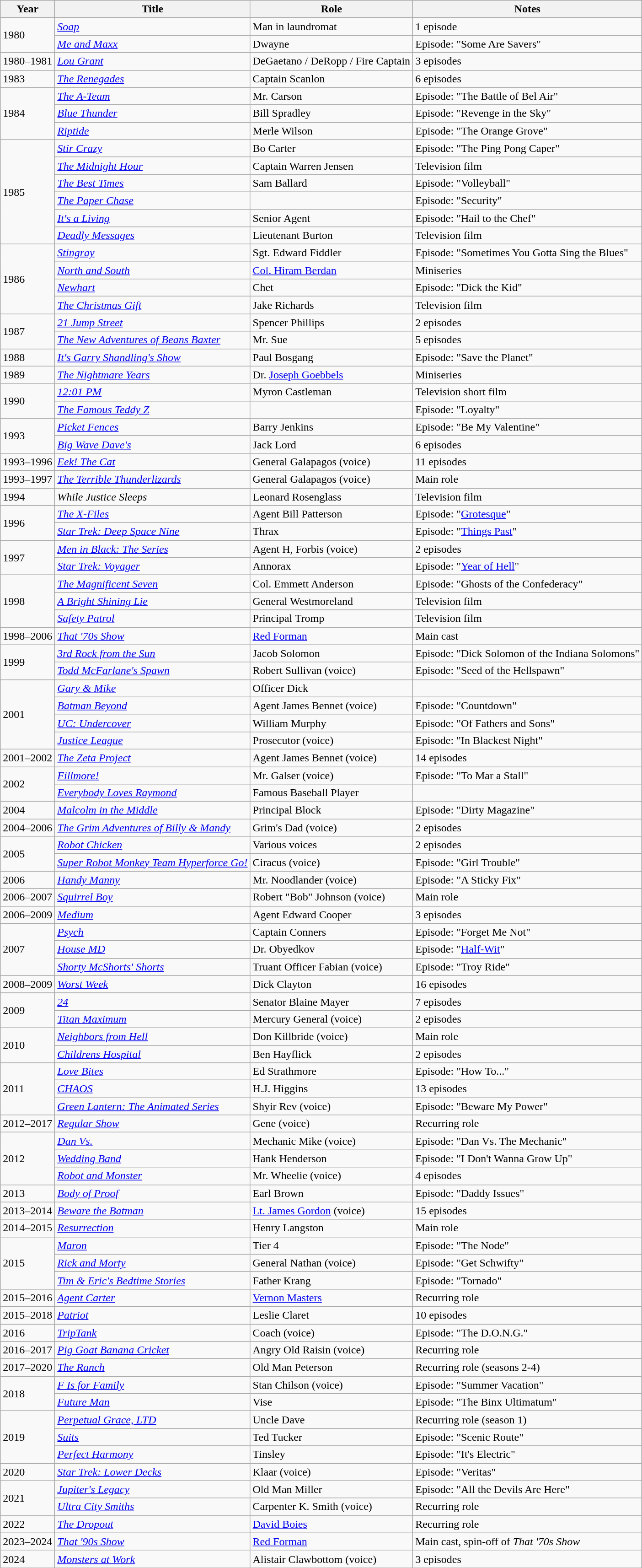<table class="wikitable sortable">
<tr>
<th>Year</th>
<th>Title</th>
<th>Role</th>
<th class="unsortable">Notes</th>
</tr>
<tr>
<td rowspan=2>1980</td>
<td><em><a href='#'>Soap</a></em></td>
<td>Man in laundromat</td>
<td>1 episode</td>
</tr>
<tr>
<td><em><a href='#'>Me and Maxx</a></em></td>
<td>Dwayne</td>
<td>Episode: "Some Are Savers"</td>
</tr>
<tr>
<td>1980–1981</td>
<td><em><a href='#'>Lou Grant</a></em></td>
<td>DeGaetano / DeRopp / Fire Captain</td>
<td>3 episodes</td>
</tr>
<tr>
<td>1983</td>
<td><em><a href='#'>The Renegades</a></em></td>
<td>Captain Scanlon</td>
<td>6 episodes</td>
</tr>
<tr>
<td rowspan=3>1984</td>
<td><em><a href='#'>The A-Team</a></em></td>
<td>Mr. Carson</td>
<td>Episode: "The Battle of Bel Air"</td>
</tr>
<tr>
<td><em><a href='#'>Blue Thunder</a></em></td>
<td>Bill Spradley</td>
<td>Episode: "Revenge in the Sky"</td>
</tr>
<tr>
<td><em><a href='#'>Riptide</a></em></td>
<td>Merle Wilson</td>
<td>Episode: "The Orange Grove"</td>
</tr>
<tr>
<td rowspan=6>1985</td>
<td><em><a href='#'>Stir Crazy</a></em></td>
<td>Bo Carter</td>
<td>Episode: "The Ping Pong Caper"</td>
</tr>
<tr>
<td><em><a href='#'>The Midnight Hour</a></em></td>
<td>Captain Warren Jensen</td>
<td>Television film</td>
</tr>
<tr>
<td><em><a href='#'>The Best Times</a></em></td>
<td>Sam Ballard</td>
<td>Episode: "Volleyball"</td>
</tr>
<tr>
<td><em><a href='#'>The Paper Chase</a></em></td>
<td></td>
<td>Episode: "Security"</td>
</tr>
<tr>
<td><em><a href='#'>It's a Living</a></em></td>
<td>Senior Agent</td>
<td>Episode: "Hail to the Chef"</td>
</tr>
<tr>
<td><em><a href='#'>Deadly Messages</a></em></td>
<td>Lieutenant Burton</td>
<td>Television film</td>
</tr>
<tr>
<td rowspan=4>1986</td>
<td><em><a href='#'>Stingray</a></em></td>
<td>Sgt. Edward Fiddler</td>
<td>Episode: "Sometimes You Gotta Sing the Blues"</td>
</tr>
<tr>
<td><em><a href='#'>North and South</a></em></td>
<td><a href='#'>Col. Hiram Berdan</a></td>
<td>Miniseries</td>
</tr>
<tr>
<td><em><a href='#'>Newhart</a></em></td>
<td>Chet</td>
<td>Episode: "Dick the Kid"</td>
</tr>
<tr>
<td><em><a href='#'>The Christmas Gift</a></em></td>
<td>Jake Richards</td>
<td>Television film</td>
</tr>
<tr>
<td rowspan=2>1987</td>
<td><em><a href='#'>21 Jump Street</a></em></td>
<td>Spencer Phillips</td>
<td>2 episodes</td>
</tr>
<tr>
<td><em><a href='#'>The New Adventures of Beans Baxter</a></em></td>
<td>Mr. Sue</td>
<td>5 episodes</td>
</tr>
<tr>
<td>1988</td>
<td><em><a href='#'>It's Garry Shandling's Show</a></em></td>
<td>Paul Bosgang</td>
<td>Episode: "Save the Planet"</td>
</tr>
<tr>
<td>1989</td>
<td><em><a href='#'>The Nightmare Years</a></em></td>
<td>Dr. <a href='#'>Joseph Goebbels</a></td>
<td>Miniseries</td>
</tr>
<tr>
<td rowspan=2>1990</td>
<td><em><a href='#'>12:01 PM</a></em></td>
<td>Myron Castleman</td>
<td>Television short film</td>
</tr>
<tr>
<td><em><a href='#'>The Famous Teddy Z</a></em></td>
<td></td>
<td>Episode: "Loyalty"</td>
</tr>
<tr>
<td rowspan=2>1993</td>
<td><em><a href='#'>Picket Fences</a></em></td>
<td>Barry Jenkins</td>
<td>Episode: "Be My Valentine"</td>
</tr>
<tr>
<td><em><a href='#'>Big Wave Dave's</a></em></td>
<td>Jack Lord</td>
<td>6 episodes</td>
</tr>
<tr>
<td>1993–1996</td>
<td><em><a href='#'>Eek! The Cat</a></em></td>
<td>General Galapagos (voice)</td>
<td>11 episodes</td>
</tr>
<tr>
<td>1993–1997</td>
<td><em><a href='#'>The Terrible Thunderlizards</a></em></td>
<td>General Galapagos (voice)</td>
<td>Main role</td>
</tr>
<tr>
<td>1994</td>
<td><em>While Justice Sleeps</em></td>
<td>Leonard Rosenglass</td>
<td>Television film</td>
</tr>
<tr>
<td rowspan=2>1996</td>
<td><em><a href='#'>The X-Files</a></em></td>
<td>Agent Bill Patterson</td>
<td>Episode: "<a href='#'>Grotesque</a>"</td>
</tr>
<tr>
<td><em><a href='#'>Star Trek: Deep Space Nine</a></em></td>
<td>Thrax</td>
<td>Episode: "<a href='#'>Things Past</a>"</td>
</tr>
<tr>
<td rowspan=2>1997</td>
<td><em><a href='#'>Men in Black: The Series</a></em></td>
<td>Agent H, Forbis (voice)</td>
<td>2 episodes</td>
</tr>
<tr>
<td><em><a href='#'>Star Trek: Voyager</a></em></td>
<td>Annorax</td>
<td>Episode: "<a href='#'>Year of Hell</a>"</td>
</tr>
<tr>
<td rowspan=3>1998</td>
<td><em><a href='#'>The Magnificent Seven</a></em></td>
<td>Col. Emmett Anderson</td>
<td>Episode: "Ghosts of the Confederacy"</td>
</tr>
<tr>
<td><em><a href='#'>A Bright Shining Lie</a></em></td>
<td>General Westmoreland</td>
<td>Television film</td>
</tr>
<tr>
<td><em><a href='#'>Safety Patrol</a></em></td>
<td>Principal Tromp</td>
<td>Television film</td>
</tr>
<tr>
<td>1998–2006</td>
<td><em><a href='#'>That '70s Show</a></em></td>
<td><a href='#'>Red Forman</a></td>
<td>Main cast</td>
</tr>
<tr>
<td rowspan=2>1999</td>
<td><em><a href='#'>3rd Rock from the Sun</a></em></td>
<td>Jacob Solomon</td>
<td>Episode: "Dick Solomon of the Indiana Solomons"</td>
</tr>
<tr>
<td><em><a href='#'>Todd McFarlane's Spawn</a></em></td>
<td>Robert Sullivan (voice)</td>
<td>Episode: "Seed of the Hellspawn"</td>
</tr>
<tr>
<td rowspan=4>2001</td>
<td><em><a href='#'>Gary & Mike</a></em></td>
<td>Officer Dick</td>
<td></td>
</tr>
<tr>
<td><em><a href='#'>Batman Beyond</a></em></td>
<td>Agent James Bennet (voice)</td>
<td>Episode: "Countdown"</td>
</tr>
<tr>
<td><em><a href='#'>UC: Undercover</a></em></td>
<td>William Murphy</td>
<td>Episode: "Of Fathers and Sons"</td>
</tr>
<tr>
<td><em><a href='#'>Justice League</a></em></td>
<td>Prosecutor (voice)</td>
<td>Episode: "In Blackest Night"</td>
</tr>
<tr>
<td>2001–2002</td>
<td><em><a href='#'>The Zeta Project</a></em></td>
<td>Agent James Bennet (voice)</td>
<td>14 episodes</td>
</tr>
<tr>
<td rowspan=2>2002</td>
<td><em><a href='#'>Fillmore!</a></em></td>
<td>Mr. Galser (voice)</td>
<td>Episode: "To Mar a Stall"</td>
</tr>
<tr>
<td><em><a href='#'>Everybody Loves Raymond</a></em></td>
<td>Famous Baseball Player</td>
<td></td>
</tr>
<tr>
<td>2004</td>
<td><em><a href='#'>Malcolm in the Middle</a></em></td>
<td>Principal Block</td>
<td>Episode: "Dirty Magazine"</td>
</tr>
<tr>
<td>2004–2006</td>
<td><em><a href='#'>The Grim Adventures of Billy & Mandy</a></em></td>
<td>Grim's Dad (voice)</td>
<td>2 episodes</td>
</tr>
<tr>
<td rowspan=2>2005</td>
<td><em><a href='#'>Robot Chicken</a></em></td>
<td>Various voices</td>
<td>2 episodes</td>
</tr>
<tr>
<td><em><a href='#'>Super Robot Monkey Team Hyperforce Go!</a></em></td>
<td>Ciracus (voice)</td>
<td>Episode: "Girl Trouble"</td>
</tr>
<tr>
<td>2006</td>
<td><em><a href='#'>Handy Manny</a></em></td>
<td>Mr. Noodlander (voice)</td>
<td>Episode: "A Sticky Fix"</td>
</tr>
<tr>
<td>2006–2007</td>
<td><em><a href='#'>Squirrel Boy</a></em></td>
<td>Robert "Bob" Johnson (voice)</td>
<td>Main role</td>
</tr>
<tr>
<td>2006–2009</td>
<td><em><a href='#'>Medium</a></em></td>
<td>Agent Edward Cooper</td>
<td>3 episodes</td>
</tr>
<tr>
<td rowspan=3>2007</td>
<td><em><a href='#'>Psych</a></em></td>
<td>Captain Conners</td>
<td>Episode: "Forget Me Not"</td>
</tr>
<tr>
<td><em><a href='#'>House MD</a></em></td>
<td>Dr. Obyedkov</td>
<td>Episode: "<a href='#'>Half-Wit</a>"</td>
</tr>
<tr>
<td><em><a href='#'>Shorty McShorts' Shorts</a></em></td>
<td>Truant Officer Fabian (voice)</td>
<td>Episode: "Troy Ride"</td>
</tr>
<tr>
<td>2008–2009</td>
<td><em><a href='#'>Worst Week</a></em></td>
<td>Dick Clayton</td>
<td>16 episodes</td>
</tr>
<tr>
<td rowspan="2">2009</td>
<td><em><a href='#'>24</a></em></td>
<td>Senator Blaine Mayer</td>
<td>7 episodes</td>
</tr>
<tr>
<td><em><a href='#'>Titan Maximum</a></em></td>
<td>Mercury General (voice)</td>
<td>2 episodes</td>
</tr>
<tr>
<td rowspan=2>2010</td>
<td><em><a href='#'>Neighbors from Hell</a></em></td>
<td>Don Killbride (voice)</td>
<td>Main role</td>
</tr>
<tr>
<td><em><a href='#'>Childrens Hospital</a></em></td>
<td>Ben Hayflick</td>
<td>2 episodes</td>
</tr>
<tr>
<td rowspan=3>2011</td>
<td><em><a href='#'>Love Bites</a></em></td>
<td>Ed Strathmore</td>
<td>Episode: "How To..."</td>
</tr>
<tr>
<td><em><a href='#'>CHAOS</a></em></td>
<td>H.J. Higgins</td>
<td>13 episodes</td>
</tr>
<tr>
<td><em><a href='#'>Green Lantern: The Animated Series</a></em></td>
<td>Shyir Rev (voice)</td>
<td>Episode: "Beware My Power"</td>
</tr>
<tr>
<td>2012–2017</td>
<td><em><a href='#'>Regular Show</a></em></td>
<td>Gene (voice)</td>
<td>Recurring role</td>
</tr>
<tr>
<td rowspan=3>2012</td>
<td><em><a href='#'>Dan Vs.</a></em></td>
<td>Mechanic Mike (voice)</td>
<td>Episode: "Dan Vs. The Mechanic"</td>
</tr>
<tr>
<td><em><a href='#'>Wedding Band</a></em></td>
<td>Hank Henderson</td>
<td>Episode: "I Don't Wanna Grow Up"</td>
</tr>
<tr>
<td><em><a href='#'>Robot and Monster</a></em></td>
<td>Mr. Wheelie (voice)</td>
<td>4 episodes</td>
</tr>
<tr>
<td>2013</td>
<td><em><a href='#'>Body of Proof</a></em></td>
<td>Earl Brown</td>
<td>Episode: "Daddy Issues"</td>
</tr>
<tr>
<td>2013–2014</td>
<td><em><a href='#'>Beware the Batman</a></em></td>
<td><a href='#'>Lt. James Gordon</a> (voice)</td>
<td>15 episodes</td>
</tr>
<tr>
<td>2014–2015</td>
<td><em><a href='#'>Resurrection</a></em></td>
<td>Henry Langston</td>
<td>Main role</td>
</tr>
<tr>
<td rowspan=3>2015</td>
<td><em><a href='#'>Maron</a></em></td>
<td>Tier 4</td>
<td>Episode: "The Node"</td>
</tr>
<tr>
<td><em><a href='#'>Rick and Morty</a></em></td>
<td>General Nathan (voice)</td>
<td>Episode: "Get Schwifty"</td>
</tr>
<tr>
<td><em><a href='#'>Tim & Eric's Bedtime Stories</a></em></td>
<td>Father Krang</td>
<td>Episode: "Tornado"</td>
</tr>
<tr>
<td>2015–2016</td>
<td><em><a href='#'>Agent Carter</a></em></td>
<td><a href='#'>Vernon Masters</a></td>
<td>Recurring role</td>
</tr>
<tr>
<td>2015–2018</td>
<td><em><a href='#'>Patriot</a></em></td>
<td>Leslie Claret</td>
<td>10 episodes</td>
</tr>
<tr>
<td>2016</td>
<td><em><a href='#'>TripTank</a></em></td>
<td>Coach (voice)</td>
<td>Episode: "The D.O.N.G."</td>
</tr>
<tr>
<td>2016–2017</td>
<td><em><a href='#'>Pig Goat Banana Cricket</a></em></td>
<td>Angry Old Raisin (voice)</td>
<td>Recurring role</td>
</tr>
<tr>
<td>2017–2020</td>
<td><em><a href='#'>The Ranch</a></em></td>
<td>Old Man Peterson</td>
<td>Recurring role (seasons 2-4)</td>
</tr>
<tr>
<td rowspan=2>2018</td>
<td><em><a href='#'>F Is for Family</a></em></td>
<td>Stan Chilson (voice)</td>
<td>Episode: "Summer Vacation"</td>
</tr>
<tr>
<td><em><a href='#'>Future Man</a></em></td>
<td>Vise</td>
<td>Episode: "The Binx Ultimatum"</td>
</tr>
<tr>
<td rowspan=3>2019</td>
<td><em><a href='#'>Perpetual Grace, LTD</a></em></td>
<td>Uncle Dave</td>
<td>Recurring role (season 1)</td>
</tr>
<tr>
<td><em><a href='#'>Suits</a></em></td>
<td>Ted Tucker</td>
<td>Episode: "Scenic Route"</td>
</tr>
<tr>
<td><em><a href='#'>Perfect Harmony</a></em></td>
<td>Tinsley</td>
<td>Episode: "It's Electric"</td>
</tr>
<tr>
<td>2020</td>
<td><em><a href='#'>Star Trek: Lower Decks</a></em></td>
<td>Klaar (voice)</td>
<td>Episode: "Veritas"</td>
</tr>
<tr>
<td rowspan=2>2021</td>
<td><em><a href='#'>Jupiter's Legacy</a></em></td>
<td>Old Man Miller</td>
<td>Episode: "All the Devils Are Here"</td>
</tr>
<tr>
<td><em><a href='#'>Ultra City Smiths</a></em></td>
<td>Carpenter K. Smith (voice)</td>
<td>Recurring role</td>
</tr>
<tr>
<td>2022</td>
<td><em><a href='#'>The Dropout</a></em></td>
<td><a href='#'>David Boies</a></td>
<td>Recurring role</td>
</tr>
<tr>
<td>2023–2024</td>
<td><em><a href='#'>That '90s Show</a></em></td>
<td><a href='#'>Red Forman</a></td>
<td>Main cast, spin-off of <em>That '70s Show</em></td>
</tr>
<tr>
<td>2024</td>
<td><em><a href='#'>Monsters at Work</a></em></td>
<td>Alistair Clawbottom (voice)</td>
<td>3 episodes</td>
</tr>
</table>
